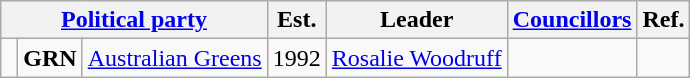<table class="wikitable" style="text-align:center">
<tr>
<th colspan="3"><a href='#'>Political party</a></th>
<th>Est.</th>
<th>Leader</th>
<th><a href='#'>Councillors</a></th>
<th>Ref.</th>
</tr>
<tr>
<td> </td>
<td><strong>GRN</strong></td>
<td style="text-align:left;"><a href='#'>Australian Greens</a></td>
<td>1992</td>
<td><a href='#'>Rosalie Woodruff</a></td>
<td></td>
<td></td>
</tr>
</table>
